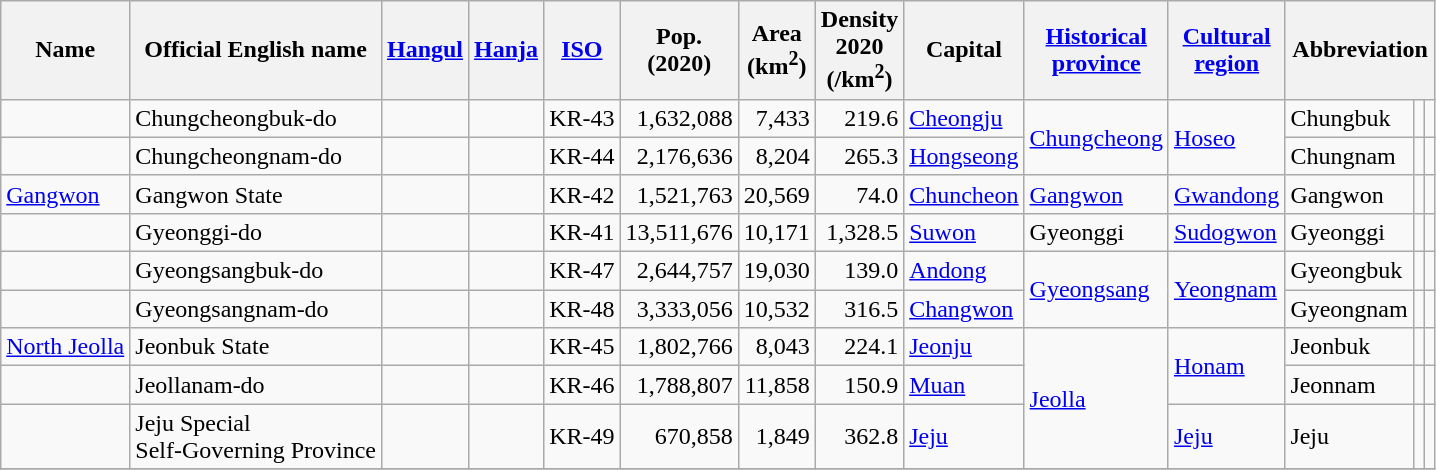<table class="wikitable sortable" sortable>
<tr>
<th>Name</th>
<th>Official English name</th>
<th><a href='#'>Hangul</a></th>
<th><a href='#'>Hanja</a></th>
<th><a href='#'>ISO</a></th>
<th>Pop.<br>(2020)</th>
<th>Area<br>(km<sup>2</sup>)</th>
<th>Density<br>2020<br>(/km<sup>2</sup>)</th>
<th>Capital</th>
<th><a href='#'>Historical<br>province</a></th>
<th><a href='#'>Cultural<br>region</a></th>
<th colspan=3 class=unsortable>Abbreviation</th>
</tr>
<tr>
<td></td>
<td>Chungcheongbuk-do</td>
<td></td>
<td></td>
<td>KR-43</td>
<td align=right>1,632,088</td>
<td align=right>7,433</td>
<td align=right>219.6</td>
<td><a href='#'>Cheongju</a></td>
<td rowspan=2><a href='#'>Chungcheong</a></td>
<td rowspan=2><a href='#'>Hoseo</a></td>
<td>Chungbuk</td>
<td></td>
<td></td>
</tr>
<tr>
<td></td>
<td>Chungcheongnam-do</td>
<td></td>
<td></td>
<td>KR-44</td>
<td align=right>2,176,636</td>
<td align=right>8,204</td>
<td align=right>265.3</td>
<td><a href='#'>Hongseong</a></td>
<td>Chungnam</td>
<td></td>
<td></td>
</tr>
<tr>
<td> <a href='#'>Gangwon</a></td>
<td>Gangwon State</td>
<td></td>
<td></td>
<td>KR-42</td>
<td align=right>1,521,763</td>
<td align=right>20,569</td>
<td align=right>74.0</td>
<td><a href='#'>Chuncheon</a></td>
<td><a href='#'>Gangwon</a></td>
<td><a href='#'>Gwandong</a></td>
<td>Gangwon</td>
<td></td>
<td></td>
</tr>
<tr>
<td></td>
<td>Gyeonggi-do</td>
<td></td>
<td></td>
<td>KR-41</td>
<td align=right>13,511,676</td>
<td align=right>10,171</td>
<td align=right>1,328.5</td>
<td><a href='#'>Suwon</a></td>
<td>Gyeonggi</td>
<td><a href='#'>Sudogwon</a></td>
<td>Gyeonggi</td>
<td></td>
<td></td>
</tr>
<tr>
<td></td>
<td>Gyeongsangbuk-do</td>
<td></td>
<td></td>
<td>KR-47</td>
<td align=right>2,644,757</td>
<td align=right>19,030</td>
<td align=right>139.0</td>
<td><a href='#'>Andong</a></td>
<td rowspan=2><a href='#'>Gyeongsang</a></td>
<td rowspan=2><a href='#'>Yeongnam</a></td>
<td>Gyeongbuk</td>
<td></td>
<td></td>
</tr>
<tr>
<td></td>
<td>Gyeongsangnam-do</td>
<td></td>
<td></td>
<td>KR-48</td>
<td align=right>3,333,056</td>
<td align=right>10,532</td>
<td align=right>316.5</td>
<td><a href='#'>Changwon</a></td>
<td>Gyeongnam</td>
<td></td>
<td></td>
</tr>
<tr>
<td> <a href='#'>North Jeolla</a></td>
<td>Jeonbuk State</td>
<td></td>
<td></td>
<td>KR-45</td>
<td align=right>1,802,766</td>
<td align=right>8,043</td>
<td align=right>224.1</td>
<td><a href='#'>Jeonju</a></td>
<td rowspan=3><a href='#'>Jeolla</a></td>
<td rowspan=2><a href='#'>Honam</a></td>
<td>Jeonbuk</td>
<td></td>
<td></td>
</tr>
<tr>
<td></td>
<td>Jeollanam-do</td>
<td></td>
<td></td>
<td>KR-46</td>
<td align=right>1,788,807</td>
<td align=right>11,858</td>
<td align=right>150.9</td>
<td><a href='#'>Muan</a></td>
<td>Jeonnam</td>
<td></td>
<td></td>
</tr>
<tr>
<td></td>
<td>Jeju Special<br>Self-Governing Province</td>
<td></td>
<td></td>
<td>KR-49</td>
<td align=right>670,858</td>
<td align=right>1,849</td>
<td align=right>362.8</td>
<td><a href='#'>Jeju</a></td>
<td><a href='#'>Jeju</a></td>
<td>Jeju</td>
<td></td>
<td></td>
</tr>
<tr>
</tr>
</table>
